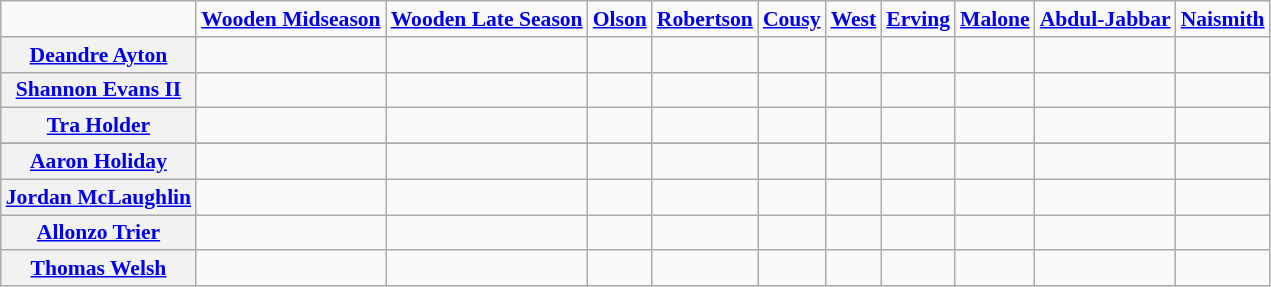<table class="wikitable" style="white-space:nowrap; font-size:90%;">
<tr>
<td></td>
<td><strong><a href='#'>Wooden Midseason</a></strong></td>
<td><strong><a href='#'>Wooden Late Season</a></strong></td>
<td><strong><a href='#'>Olson</a></strong></td>
<td><strong><a href='#'>Robertson</a></strong></td>
<td><strong><a href='#'>Cousy</a></strong></td>
<td><strong><a href='#'>West</a></strong></td>
<td><strong><a href='#'>Erving</a></strong></td>
<td><strong><a href='#'>Malone</a></strong></td>
<td><strong><a href='#'>Abdul-Jabbar</a></strong></td>
<td><strong><a href='#'>Naismith</a></strong></td>
</tr>
<tr>
<th><a href='#'>Deandre Ayton</a></th>
<td></td>
<td></td>
<td></td>
<td></td>
<td></td>
<td></td>
<td></td>
<td></td>
<td></td>
<td></td>
</tr>
<tr>
<th><a href='#'>Shannon Evans II</a></th>
<td></td>
<td></td>
<td></td>
<td></td>
<td></td>
<td></td>
<td></td>
<td></td>
<td></td>
<td></td>
</tr>
<tr>
<th><a href='#'>Tra Holder</a></th>
<td></td>
<td></td>
<td></td>
<td></td>
<td></td>
<td></td>
<td></td>
<td></td>
<td></td>
<td></td>
</tr>
<tr>
</tr>
<tr>
<th><a href='#'>Aaron Holiday</a></th>
<td></td>
<td></td>
<td></td>
<td></td>
<td></td>
<td></td>
<td></td>
<td></td>
<td></td>
<td></td>
</tr>
<tr>
<th><a href='#'>Jordan McLaughlin</a></th>
<td></td>
<td></td>
<td></td>
<td></td>
<td></td>
<td></td>
<td></td>
<td></td>
<td></td>
<td></td>
</tr>
<tr>
<th><a href='#'>Allonzo Trier</a></th>
<td></td>
<td></td>
<td></td>
<td></td>
<td></td>
<td></td>
<td></td>
<td></td>
<td></td>
<td></td>
</tr>
<tr>
<th><a href='#'>Thomas Welsh</a></th>
<td></td>
<td></td>
<td></td>
<td></td>
<td></td>
<td></td>
<td></td>
<td></td>
<td></td>
<td></td>
</tr>
</table>
